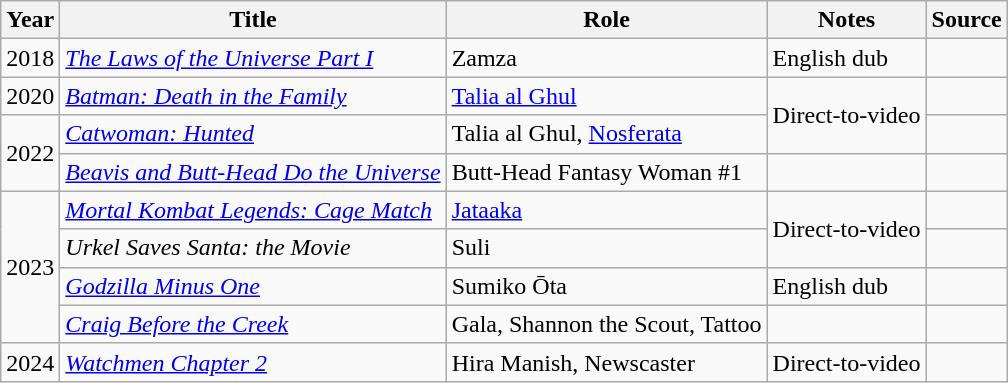<table class="wikitable sortable">
<tr>
<th>Year</th>
<th>Title</th>
<th>Role</th>
<th>Notes</th>
<th>Source</th>
</tr>
<tr>
<td>2018</td>
<td><em><a href='#'>The Laws of the Universe Part I</a></em></td>
<td>Zamza</td>
<td>English dub</td>
<td></td>
</tr>
<tr>
<td>2020</td>
<td><em><a href='#'>Batman: Death in the Family</a></em></td>
<td><a href='#'>Talia al Ghul</a></td>
<td Rowspan="2">Direct-to-video</td>
<td></td>
</tr>
<tr>
<td Rowspan="2">2022</td>
<td><em><a href='#'>Catwoman: Hunted</a></em></td>
<td>Talia al Ghul, <a href='#'>Nosferata</a></td>
<td></td>
</tr>
<tr>
<td><em><a href='#'>Beavis and Butt-Head Do the Universe</a></em></td>
<td>Butt-Head Fantasy Woman #1</td>
<td></td>
<td></td>
</tr>
<tr>
<td Rowspan="4">2023</td>
<td><em><a href='#'>Mortal Kombat Legends: Cage Match</a></em></td>
<td><a href='#'>Jataaka</a></td>
<td Rowspan="2">Direct-to-video</td>
<td></td>
</tr>
<tr>
<td><em>Urkel Saves Santa: the Movie</em></td>
<td>Suli</td>
<td></td>
</tr>
<tr>
<td><em><a href='#'>Godzilla Minus One</a></em></td>
<td>Sumiko Ōta</td>
<td>English dub</td>
<td></td>
</tr>
<tr>
<td><em><a href='#'>Craig Before the Creek</a></em></td>
<td>Gala, Shannon the Scout, Tattoo</td>
<td></td>
</tr>
<tr>
<td>2024</td>
<td><em><a href='#'>Watchmen Chapter 2</a></em></td>
<td>Hira Manish, Newscaster</td>
<td>Direct-to-video</td>
<td></td>
</tr>
</table>
